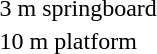<table>
<tr>
<td>3 m springboard<br></td>
<td></td>
<td></td>
<td></td>
</tr>
<tr>
<td>10 m platform<br></td>
<td></td>
<td></td>
<td></td>
</tr>
</table>
